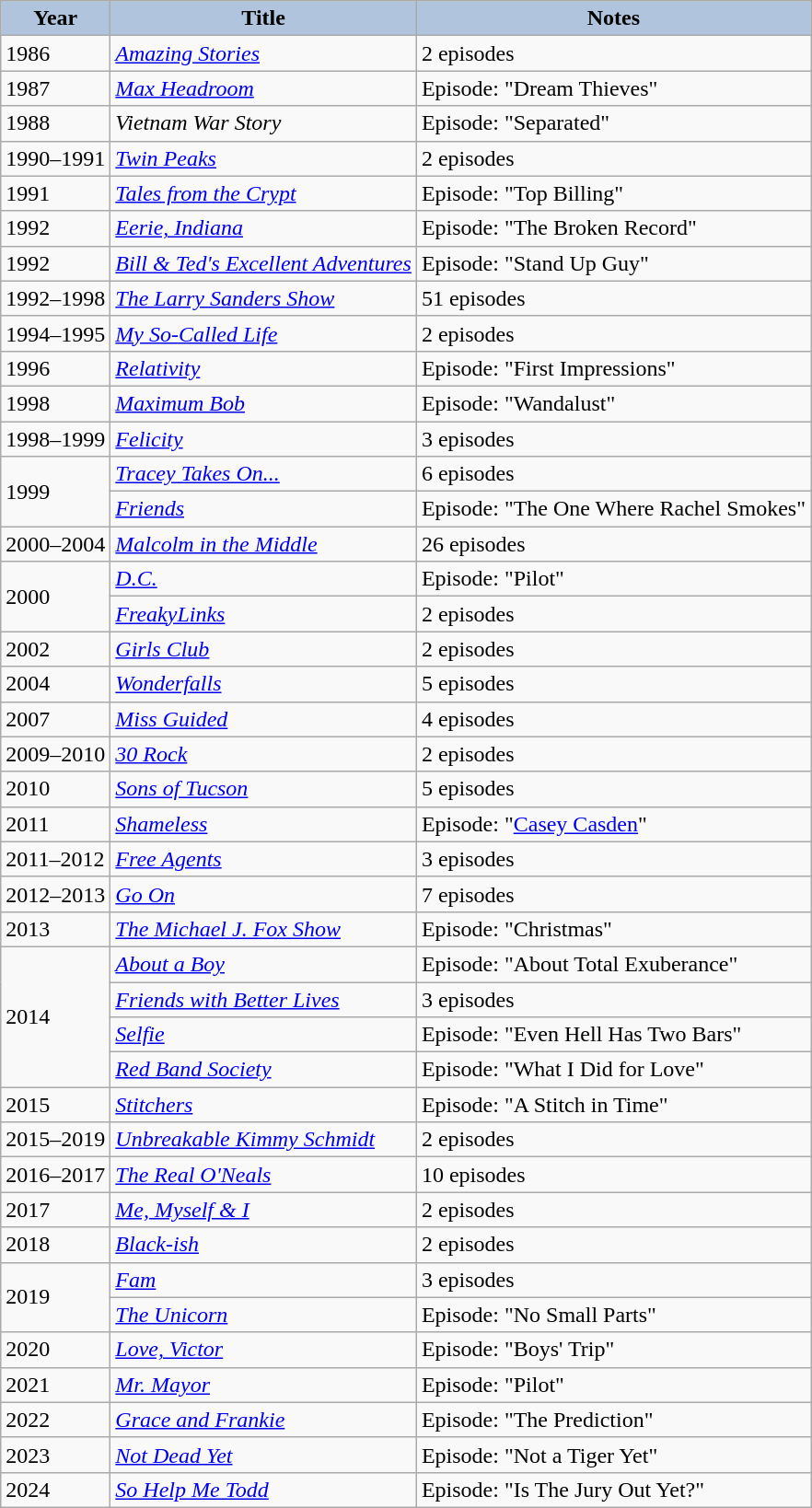<table class="wikitable">
<tr>
<th style="background:#B0C4DE;">Year</th>
<th style="background:#B0C4DE;">Title</th>
<th style="background:#B0C4DE;">Notes</th>
</tr>
<tr>
<td>1986</td>
<td><em><a href='#'>Amazing Stories</a></em></td>
<td>2 episodes</td>
</tr>
<tr>
<td>1987</td>
<td><em><a href='#'>Max Headroom</a></em></td>
<td>Episode: "Dream Thieves"</td>
</tr>
<tr>
<td>1988</td>
<td><em>Vietnam War Story</em></td>
<td>Episode: "Separated"</td>
</tr>
<tr>
<td>1990–1991</td>
<td><em><a href='#'>Twin Peaks</a></em></td>
<td>2 episodes</td>
</tr>
<tr>
<td>1991</td>
<td><em><a href='#'>Tales from the Crypt</a></em></td>
<td>Episode: "Top Billing"</td>
</tr>
<tr>
<td>1992</td>
<td><em><a href='#'>Eerie, Indiana</a></em></td>
<td>Episode: "The Broken Record"</td>
</tr>
<tr>
<td>1992</td>
<td><em><a href='#'>Bill & Ted's Excellent Adventures</a></em></td>
<td>Episode: "Stand Up Guy"</td>
</tr>
<tr>
<td>1992–1998</td>
<td><em><a href='#'>The Larry Sanders Show</a></em></td>
<td>51 episodes</td>
</tr>
<tr>
<td>1994–1995</td>
<td><em><a href='#'>My So-Called Life</a></em></td>
<td>2 episodes</td>
</tr>
<tr>
<td>1996</td>
<td><em><a href='#'>Relativity</a></em></td>
<td>Episode: "First Impressions"</td>
</tr>
<tr>
<td>1998</td>
<td><em><a href='#'>Maximum Bob</a></em></td>
<td>Episode: "Wandalust"</td>
</tr>
<tr>
<td>1998–1999</td>
<td><em><a href='#'>Felicity</a></em></td>
<td>3 episodes</td>
</tr>
<tr>
<td rowspan="2">1999</td>
<td><em><a href='#'>Tracey Takes On...</a></em></td>
<td>6 episodes</td>
</tr>
<tr>
<td><em><a href='#'>Friends</a></em></td>
<td>Episode: "The One Where Rachel Smokes"</td>
</tr>
<tr>
<td>2000–2004</td>
<td><em><a href='#'>Malcolm in the Middle</a></em></td>
<td>26 episodes</td>
</tr>
<tr>
<td rowspan="2">2000</td>
<td><em><a href='#'>D.C.</a></em></td>
<td>Episode: "Pilot"</td>
</tr>
<tr>
<td><em><a href='#'>FreakyLinks</a></em></td>
<td>2 episodes</td>
</tr>
<tr>
<td>2002</td>
<td><em><a href='#'>Girls Club</a></em></td>
<td>2 episodes</td>
</tr>
<tr>
<td>2004</td>
<td><em><a href='#'>Wonderfalls</a></em></td>
<td>5 episodes</td>
</tr>
<tr>
<td>2007</td>
<td><em><a href='#'>Miss Guided</a></em></td>
<td>4 episodes</td>
</tr>
<tr>
<td>2009–2010</td>
<td><em><a href='#'>30 Rock</a></em></td>
<td>2 episodes</td>
</tr>
<tr>
<td>2010</td>
<td><em><a href='#'>Sons of Tucson</a></em></td>
<td>5 episodes</td>
</tr>
<tr>
<td>2011</td>
<td><em><a href='#'>Shameless</a></em></td>
<td>Episode: "<a href='#'>Casey Casden</a>"</td>
</tr>
<tr>
<td>2011–2012</td>
<td><em><a href='#'>Free Agents</a></em></td>
<td>3 episodes</td>
</tr>
<tr>
<td>2012–2013</td>
<td><em><a href='#'>Go On</a></em></td>
<td>7 episodes</td>
</tr>
<tr>
<td>2013</td>
<td><em><a href='#'>The Michael J. Fox Show</a></em></td>
<td>Episode: "Christmas"</td>
</tr>
<tr>
<td rowspan="4">2014</td>
<td><em><a href='#'>About a Boy</a></em></td>
<td>Episode: "About Total Exuberance"</td>
</tr>
<tr>
<td><em><a href='#'>Friends with Better Lives</a></em></td>
<td>3 episodes</td>
</tr>
<tr>
<td><em><a href='#'>Selfie</a></em></td>
<td>Episode: "Even Hell Has Two Bars"</td>
</tr>
<tr>
<td><em><a href='#'>Red Band Society</a></em></td>
<td>Episode: "What I Did for Love"</td>
</tr>
<tr>
<td>2015</td>
<td><em><a href='#'>Stitchers</a></em></td>
<td>Episode: "A Stitch in Time"</td>
</tr>
<tr>
<td>2015–2019</td>
<td><em><a href='#'>Unbreakable Kimmy Schmidt</a></em></td>
<td>2 episodes</td>
</tr>
<tr>
<td>2016–2017</td>
<td><em><a href='#'>The Real O'Neals</a></em></td>
<td>10 episodes</td>
</tr>
<tr>
<td>2017</td>
<td><em><a href='#'>Me, Myself & I</a></em></td>
<td>2 episodes</td>
</tr>
<tr>
<td>2018</td>
<td><em><a href='#'>Black-ish</a></em></td>
<td>2 episodes</td>
</tr>
<tr>
<td rowspan="2">2019</td>
<td><em><a href='#'>Fam</a></em></td>
<td>3 episodes</td>
</tr>
<tr>
<td><em><a href='#'>The Unicorn</a></em></td>
<td>Episode: "No Small Parts"</td>
</tr>
<tr>
<td>2020</td>
<td><em><a href='#'>Love, Victor</a></em></td>
<td>Episode: "Boys' Trip"</td>
</tr>
<tr>
<td>2021</td>
<td><em><a href='#'>Mr. Mayor</a></em></td>
<td>Episode: "Pilot"</td>
</tr>
<tr>
<td>2022</td>
<td><em><a href='#'>Grace and Frankie</a></em></td>
<td>Episode: "The Prediction"</td>
</tr>
<tr>
<td>2023</td>
<td><em><a href='#'>Not Dead Yet</a></em></td>
<td>Episode: "Not a Tiger Yet"</td>
</tr>
<tr>
<td>2024</td>
<td><em><a href='#'>So Help Me Todd</a></em></td>
<td>Episode: "Is The Jury Out Yet?"</td>
</tr>
</table>
